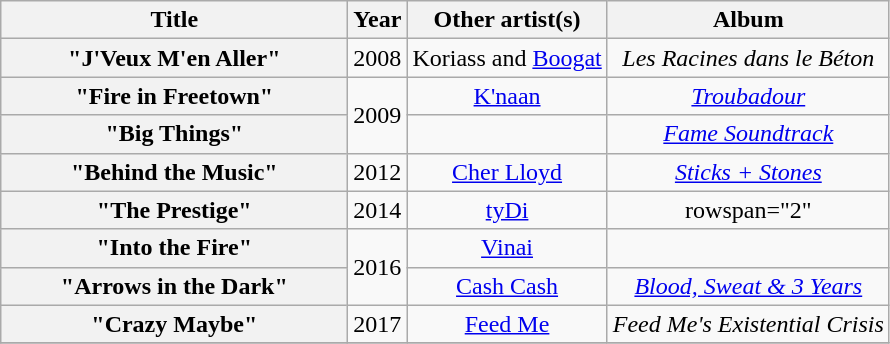<table class="wikitable plainrowheaders" style="text-align:center;">
<tr>
<th scope="col" style="width:14em;">Title</th>
<th scope="col">Year</th>
<th scope="col">Other artist(s)</th>
<th scope="col">Album</th>
</tr>
<tr>
<th scope="row">"J'Veux M'en Aller"</th>
<td>2008</td>
<td>Koriass and <a href='#'>Boogat</a></td>
<td><em>Les Racines dans le Béton</em></td>
</tr>
<tr>
<th scope="row">"Fire in Freetown"</th>
<td rowspan="2">2009</td>
<td><a href='#'>K'naan</a></td>
<td><em><a href='#'>Troubadour</a></em></td>
</tr>
<tr>
<th scope="row">"Big Things"</th>
<td></td>
<td><em><a href='#'>Fame Soundtrack</a></em></td>
</tr>
<tr>
<th scope="row">"Behind the Music"</th>
<td>2012</td>
<td><a href='#'>Cher Lloyd</a></td>
<td><em><a href='#'>Sticks + Stones</a></em></td>
</tr>
<tr>
<th scope="row">"The Prestige"</th>
<td>2014</td>
<td><a href='#'>tyDi</a></td>
<td>rowspan="2" </td>
</tr>
<tr>
<th scope="row">"Into the Fire"</th>
<td rowspan="2">2016</td>
<td><a href='#'>Vinai</a></td>
</tr>
<tr>
<th scope="row">"Arrows in the Dark"</th>
<td><a href='#'>Cash Cash</a></td>
<td><em><a href='#'>Blood, Sweat & 3 Years</a></em></td>
</tr>
<tr>
<th scope="row">"Crazy Maybe"</th>
<td>2017</td>
<td><a href='#'>Feed Me</a></td>
<td><em>Feed Me's Existential Crisis</em></td>
</tr>
<tr>
</tr>
</table>
